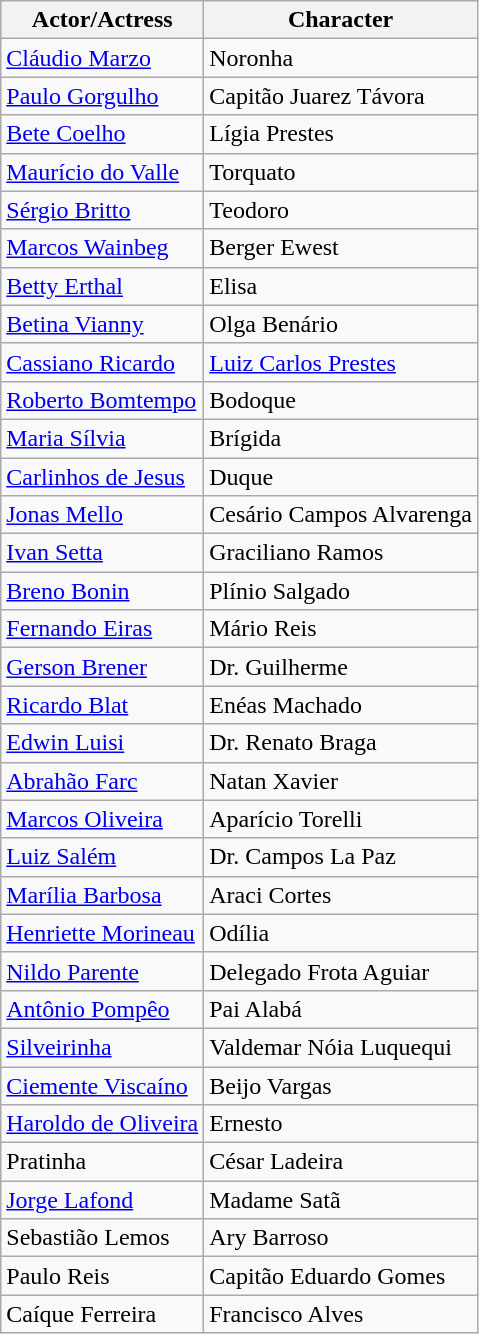<table class="wikitable">
<tr>
<th>Actor/Actress</th>
<th>Character</th>
</tr>
<tr>
<td><a href='#'>Cláudio Marzo</a></td>
<td>Noronha</td>
</tr>
<tr>
<td><a href='#'>Paulo Gorgulho</a></td>
<td>Capitão Juarez Távora</td>
</tr>
<tr>
<td><a href='#'>Bete Coelho</a></td>
<td>Lígia Prestes</td>
</tr>
<tr>
<td><a href='#'>Maurício do Valle</a></td>
<td>Torquato</td>
</tr>
<tr>
<td><a href='#'>Sérgio Britto</a></td>
<td>Teodoro</td>
</tr>
<tr>
<td><a href='#'>Marcos Wainbeg</a></td>
<td>Berger Ewest</td>
</tr>
<tr>
<td><a href='#'>Betty Erthal</a></td>
<td>Elisa</td>
</tr>
<tr>
<td><a href='#'>Betina Vianny</a></td>
<td>Olga Benário</td>
</tr>
<tr>
<td><a href='#'>Cassiano Ricardo</a></td>
<td><a href='#'>Luiz Carlos Prestes</a></td>
</tr>
<tr>
<td><a href='#'>Roberto Bomtempo</a></td>
<td>Bodoque</td>
</tr>
<tr>
<td><a href='#'>Maria Sílvia</a></td>
<td>Brígida</td>
</tr>
<tr>
<td><a href='#'>Carlinhos de Jesus</a></td>
<td>Duque</td>
</tr>
<tr>
<td><a href='#'>Jonas Mello</a></td>
<td>Cesário Campos Alvarenga</td>
</tr>
<tr>
<td><a href='#'>Ivan Setta</a></td>
<td>Graciliano Ramos</td>
</tr>
<tr>
<td><a href='#'>Breno Bonin</a></td>
<td>Plínio Salgado</td>
</tr>
<tr>
<td><a href='#'>Fernando Eiras</a></td>
<td>Mário Reis</td>
</tr>
<tr>
<td><a href='#'>Gerson Brener</a></td>
<td>Dr. Guilherme</td>
</tr>
<tr>
<td><a href='#'>Ricardo Blat</a></td>
<td>Enéas Machado</td>
</tr>
<tr>
<td><a href='#'>Edwin Luisi</a></td>
<td>Dr. Renato Braga</td>
</tr>
<tr>
<td><a href='#'>Abrahão Farc</a></td>
<td>Natan Xavier</td>
</tr>
<tr>
<td><a href='#'>Marcos Oliveira</a></td>
<td>Aparício Torelli</td>
</tr>
<tr>
<td><a href='#'>Luiz Salém</a></td>
<td>Dr. Campos La Paz</td>
</tr>
<tr>
<td><a href='#'>Marília Barbosa</a></td>
<td>Araci Cortes</td>
</tr>
<tr>
<td><a href='#'>Henriette Morineau</a></td>
<td>Odília</td>
</tr>
<tr>
<td><a href='#'>Nildo Parente</a></td>
<td>Delegado Frota Aguiar</td>
</tr>
<tr>
<td><a href='#'>Antônio Pompêo</a></td>
<td>Pai Alabá</td>
</tr>
<tr>
<td><a href='#'>Silveirinha</a></td>
<td>Valdemar Nóia Luquequi</td>
</tr>
<tr>
<td><a href='#'>Ciemente Viscaíno</a></td>
<td>Beijo Vargas</td>
</tr>
<tr>
<td><a href='#'>Haroldo de Oliveira</a></td>
<td>Ernesto</td>
</tr>
<tr>
<td>Pratinha</td>
<td>César Ladeira</td>
</tr>
<tr>
<td><a href='#'>Jorge Lafond</a></td>
<td>Madame Satã</td>
</tr>
<tr>
<td>Sebastião Lemos</td>
<td>Ary Barroso</td>
</tr>
<tr>
<td>Paulo Reis</td>
<td>Capitão Eduardo Gomes</td>
</tr>
<tr>
<td>Caíque Ferreira</td>
<td>Francisco Alves</td>
</tr>
</table>
